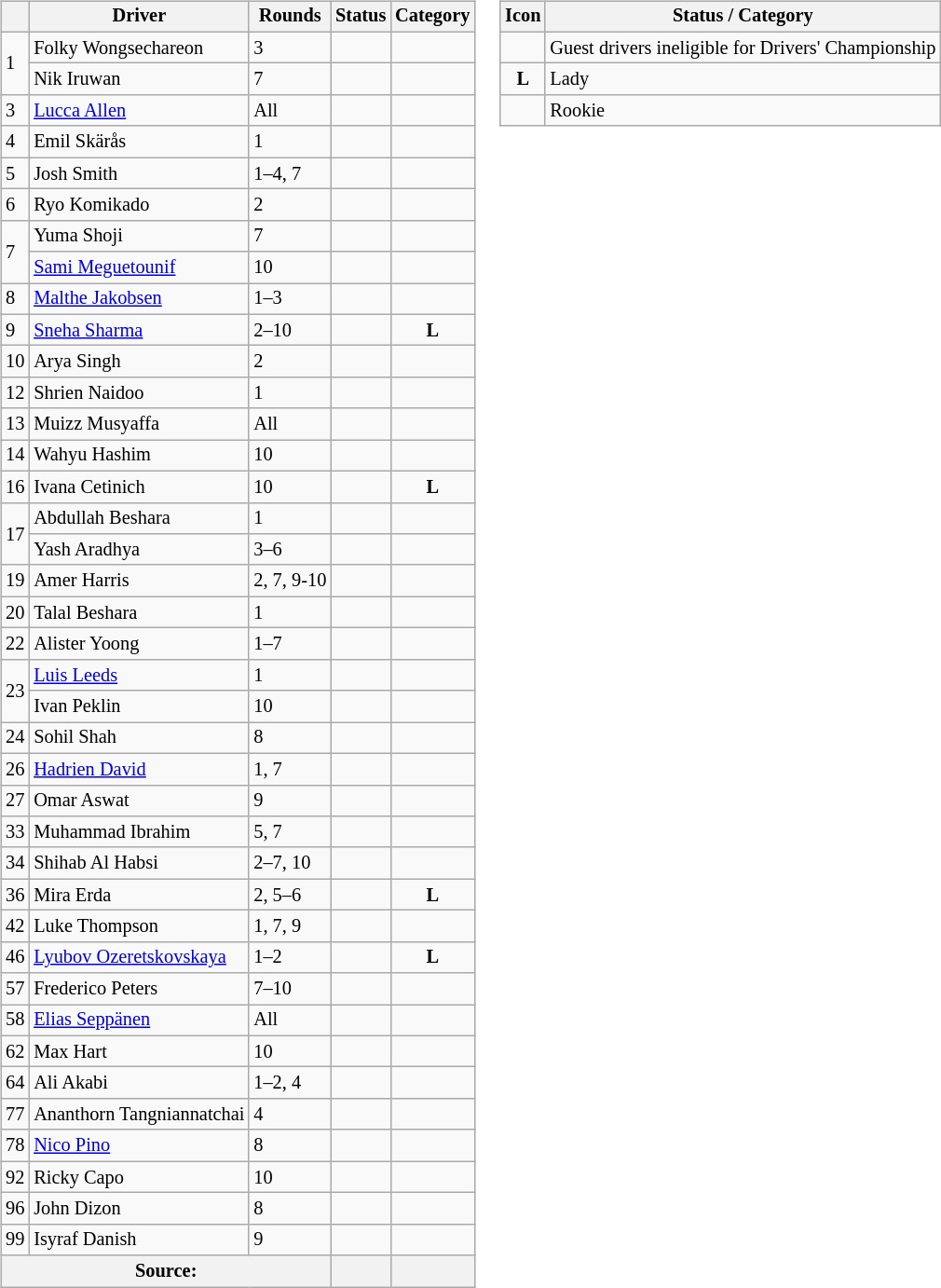<table>
<tr>
<td><br><table class="wikitable" style="font-size: 85%;">
<tr>
<th></th>
<th>Driver</th>
<th>Rounds</th>
<th>Status</th>
<th>Category</th>
</tr>
<tr>
<td rowspan=2>1</td>
<td> Folky Wongsechareon</td>
<td>3</td>
<td style="text-align:center"></td>
<td style="text-align:center"></td>
</tr>
<tr>
<td> Nik Iruwan</td>
<td>7</td>
<td style="text-align:center"></td>
<td></td>
</tr>
<tr>
<td>3</td>
<td> <a href='#'>Lucca Allen</a></td>
<td>All</td>
<td></td>
<td></td>
</tr>
<tr>
<td>4</td>
<td> Emil Skärås</td>
<td>1</td>
<td style="text-align:center"></td>
<td style="text-align:center"></td>
</tr>
<tr>
<td>5</td>
<td> Josh Smith</td>
<td>1–4, 7</td>
<td></td>
<td></td>
</tr>
<tr>
<td>6</td>
<td> Ryo Komikado</td>
<td>2</td>
<td style="text-align:center"></td>
<td></td>
</tr>
<tr>
<td rowspan=2>7</td>
<td> Yuma Shoji</td>
<td>7</td>
<td style="text-align:center"></td>
<td></td>
</tr>
<tr>
<td> <a href='#'>Sami Meguetounif</a></td>
<td>10</td>
<td style="text-align:center"></td>
<td style="text-align:center"></td>
</tr>
<tr>
<td>8</td>
<td> <a href='#'>Malthe Jakobsen</a></td>
<td>1–3</td>
<td></td>
<td></td>
</tr>
<tr>
<td>9</td>
<td> <a href='#'>Sneha Sharma</a></td>
<td>2–10</td>
<td></td>
<td style="text-align:center"><strong><span>L</span></strong></td>
</tr>
<tr>
<td>10</td>
<td> Arya Singh</td>
<td>2</td>
<td style="text-align:center"></td>
<td></td>
</tr>
<tr>
<td>12</td>
<td> Shrien Naidoo</td>
<td>1</td>
<td style="text-align:center"></td>
<td style="text-align:center"></td>
</tr>
<tr>
<td>13</td>
<td> Muizz Musyaffa</td>
<td>All</td>
<td></td>
<td></td>
</tr>
<tr>
<td>14</td>
<td> Wahyu Hashim</td>
<td>10</td>
<td style="text-align:center"></td>
<td style="text-align:center"></td>
</tr>
<tr>
<td>16</td>
<td> Ivana Cetinich</td>
<td>10</td>
<td style="text-align:center"></td>
<td style="text-align:center"><strong><span>L</span></strong></td>
</tr>
<tr>
<td rowspan=2>17</td>
<td> Abdullah Beshara</td>
<td>1</td>
<td style="text-align:center"></td>
<td></td>
</tr>
<tr>
<td> Yash Aradhya</td>
<td>3–6</td>
<td></td>
<td></td>
</tr>
<tr>
<td>19</td>
<td> Amer Harris</td>
<td>2, 7, 9-10</td>
<td></td>
<td style="text-align:center"></td>
</tr>
<tr>
<td>20</td>
<td> Talal Beshara</td>
<td>1</td>
<td style="text-align:center"></td>
<td></td>
</tr>
<tr>
<td>22</td>
<td> Alister Yoong</td>
<td>1–7</td>
<td></td>
<td></td>
</tr>
<tr>
<td rowspan=2>23</td>
<td> <a href='#'>Luis Leeds</a></td>
<td>1</td>
<td></td>
<td></td>
</tr>
<tr>
<td> Ivan Peklin</td>
<td>10</td>
<td style="text-align:center"></td>
<td style="text-align:center"></td>
</tr>
<tr>
<td>24</td>
<td> Sohil Shah</td>
<td>8</td>
<td style="text-align:center"></td>
<td></td>
</tr>
<tr>
<td>26</td>
<td> <a href='#'>Hadrien David</a></td>
<td>1, 7</td>
<td></td>
<td style="text-align:center"></td>
</tr>
<tr>
<td>27</td>
<td> Omar Aswat</td>
<td>9</td>
<td style="text-align:center"></td>
<td></td>
</tr>
<tr>
<td>33</td>
<td> Muhammad Ibrahim</td>
<td>5, 7</td>
<td></td>
<td style="text-align:center"></td>
</tr>
<tr>
<td>34</td>
<td> Shihab Al Habsi</td>
<td>2–7, 10</td>
<td></td>
<td></td>
</tr>
<tr>
<td>36</td>
<td> Mira Erda</td>
<td>2, 5–6</td>
<td></td>
<td style="text-align:center"><strong><span>L</span></strong></td>
</tr>
<tr>
<td>42</td>
<td> Luke Thompson</td>
<td>1, 7, 9</td>
<td></td>
<td></td>
</tr>
<tr>
<td>46</td>
<td> <a href='#'>Lyubov Ozeretskovskaya</a></td>
<td>1–2</td>
<td></td>
<td style="text-align:center"><strong><span>L</span></strong></td>
</tr>
<tr>
<td>57</td>
<td> Frederico Peters</td>
<td>7–10</td>
<td></td>
<td style="text-align:center"></td>
</tr>
<tr>
<td>58</td>
<td> <a href='#'>Elias Seppänen</a></td>
<td>All</td>
<td></td>
<td style="text-align:center"></td>
</tr>
<tr>
<td>62</td>
<td> Max Hart</td>
<td>10</td>
<td style="text-align:center"></td>
<td></td>
</tr>
<tr>
<td>64</td>
<td> Ali Akabi</td>
<td>1–2, 4</td>
<td></td>
<td style="text-align:center"></td>
</tr>
<tr>
<td>77</td>
<td nowrap> Ananthorn Tangniannatchai</td>
<td>4</td>
<td style="text-align:center"></td>
<td style="text-align:center"></td>
</tr>
<tr>
<td>78</td>
<td> <a href='#'>Nico Pino</a></td>
<td>8</td>
<td style="text-align:center"></td>
<td style="text-align:center"></td>
</tr>
<tr>
<td>92</td>
<td> Ricky Capo</td>
<td>10</td>
<td style="text-align:center"></td>
<td></td>
</tr>
<tr>
<td>96</td>
<td> John Dizon</td>
<td>8</td>
<td style="text-align:center"></td>
<td></td>
</tr>
<tr>
<td>99</td>
<td> Isyraf Danish</td>
<td>9</td>
<td style="text-align:center"></td>
<td></td>
</tr>
<tr>
<th colspan=3>Source:</th>
<th></th>
<th></th>
</tr>
</table>
</td>
<td style="vertical-align:top"><br><table class="wikitable" style="font-size: 85%;">
<tr>
<th>Icon</th>
<th>Status / Category</th>
</tr>
<tr>
<td style="text-align:center"></td>
<td>Guest drivers ineligible for Drivers' Championship</td>
</tr>
<tr>
<td style="text-align:center"><strong><span>L</span></strong></td>
<td>Lady</td>
</tr>
<tr>
<td style="text-align:center"></td>
<td>Rookie</td>
</tr>
</table>
</td>
</tr>
</table>
